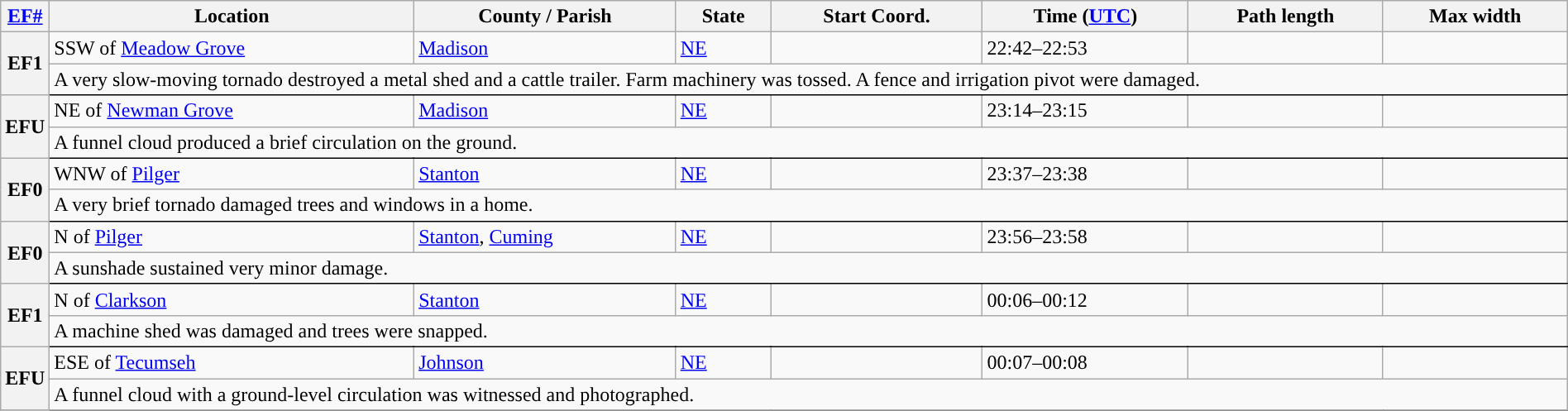<table class="wikitable sortable" style="width:100%;">
<tr>
<th scope="col" width="2%" align="center"><a href='#'>EF#</a></th>
<th scope="col" align="center" class="unsortable">Location</th>
<th scope="col" align="center" class="unsortable">County / Parish</th>
<th scope="col" align="center">State</th>
<th scope="col" align="center">Start Coord.</th>
<th scope="col" align="center">Time (<a href='#'>UTC</a>)</th>
<th scope="col" align="center">Path length</th>
<th scope="col" align="center">Max width</th>
</tr>
<tr>
<th scope="row" rowspan="2" style="background-color:#">EF1</th>
<td>SSW of <a href='#'>Meadow Grove</a></td>
<td><a href='#'>Madison</a></td>
<td><a href='#'>NE</a></td>
<td></td>
<td>22:42–22:53</td>
<td></td>
<td></td>
</tr>
<tr class="expand-child">
<td colspan="8" style=" border-bottom: 1px solid black;">A very slow-moving tornado destroyed a metal shed and a cattle trailer. Farm machinery was tossed. A fence and irrigation pivot were damaged.</td>
</tr>
<tr>
<th scope="row" rowspan="2" style="background-color:#">EFU</th>
<td>NE of <a href='#'>Newman Grove</a></td>
<td><a href='#'>Madison</a></td>
<td><a href='#'>NE</a></td>
<td></td>
<td>23:14–23:15</td>
<td></td>
<td></td>
</tr>
<tr class="expand-child">
<td colspan="8" style=" border-bottom: 1px solid black;">A funnel cloud produced a brief circulation on the ground.</td>
</tr>
<tr>
<th scope="row" rowspan="2" style="background-color:#">EF0</th>
<td>WNW of <a href='#'>Pilger</a></td>
<td><a href='#'>Stanton</a></td>
<td><a href='#'>NE</a></td>
<td></td>
<td>23:37–23:38</td>
<td></td>
<td></td>
</tr>
<tr class="expand-child">
<td colspan="8" style=" border-bottom: 1px solid black;">A very brief tornado damaged trees and windows in a home.</td>
</tr>
<tr>
<th scope="row" rowspan="2" style="background-color:#">EF0</th>
<td>N of <a href='#'>Pilger</a></td>
<td><a href='#'>Stanton</a>, <a href='#'>Cuming</a></td>
<td><a href='#'>NE</a></td>
<td></td>
<td>23:56–23:58</td>
<td></td>
<td></td>
</tr>
<tr class="expand-child">
<td colspan="8" style=" border-bottom: 1px solid black;">A sunshade sustained very minor damage.</td>
</tr>
<tr>
<th scope="row" rowspan="2" style="background-color:#">EF1</th>
<td>N of <a href='#'>Clarkson</a></td>
<td><a href='#'>Stanton</a></td>
<td><a href='#'>NE</a></td>
<td></td>
<td>00:06–00:12</td>
<td></td>
<td></td>
</tr>
<tr class="expand-child">
<td colspan="8" style=" border-bottom: 1px solid black;">A machine shed was damaged and trees were snapped.</td>
</tr>
<tr>
<th scope="row" rowspan="2" style="background-color:#">EFU</th>
<td>ESE of <a href='#'>Tecumseh</a></td>
<td><a href='#'>Johnson</a></td>
<td><a href='#'>NE</a></td>
<td></td>
<td>00:07–00:08</td>
<td></td>
<td></td>
</tr>
<tr class="expand-child">
<td colspan="8" style=" border-bottom: 1px solid black;">A funnel cloud with a ground-level circulation was witnessed and photographed.</td>
</tr>
<tr>
</tr>
</table>
